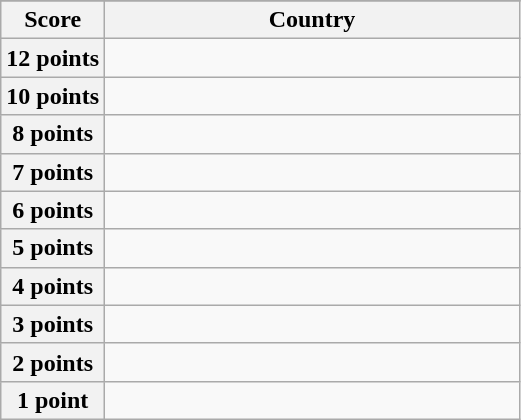<table class="wikitable">
<tr>
</tr>
<tr>
<th scope="col" width="20%">Score</th>
<th scope="col">Country</th>
</tr>
<tr>
<th scope="row">12 points</th>
<td></td>
</tr>
<tr>
<th scope="row">10 points</th>
<td></td>
</tr>
<tr>
<th scope="row">8 points</th>
<td></td>
</tr>
<tr>
<th scope="row">7 points</th>
<td></td>
</tr>
<tr>
<th scope="row">6 points</th>
<td></td>
</tr>
<tr>
<th scope="row">5 points</th>
<td></td>
</tr>
<tr>
<th scope="row">4 points</th>
<td></td>
</tr>
<tr>
<th scope="row">3 points</th>
<td></td>
</tr>
<tr>
<th scope="row">2 points</th>
<td></td>
</tr>
<tr>
<th scope="row">1 point</th>
<td></td>
</tr>
</table>
